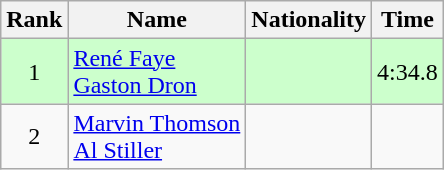<table class="wikitable sortable" style="text-align:center">
<tr>
<th>Rank</th>
<th>Name</th>
<th>Nationality</th>
<th>Time</th>
</tr>
<tr bgcolor=ccffcc>
<td>1</td>
<td align=left><a href='#'>René Faye</a><br><a href='#'>Gaston Dron</a></td>
<td align=left></td>
<td>4:34.8</td>
</tr>
<tr>
<td>2</td>
<td align=left><a href='#'>Marvin Thomson</a><br><a href='#'>Al Stiller</a></td>
<td align=left></td>
<td></td>
</tr>
</table>
